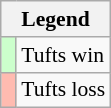<table class="wikitable" style="font-size:90%">
<tr>
<th colspan="2">Legend</th>
</tr>
<tr>
<td bgcolor="#ccffcc"> </td>
<td>Tufts win</td>
</tr>
<tr>
<td bgcolor="#ffbbb"> </td>
<td>Tufts loss</td>
</tr>
</table>
